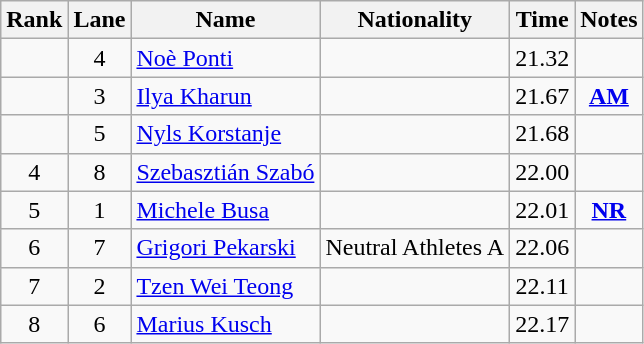<table class="wikitable sortable" style="text-align:center">
<tr>
<th>Rank</th>
<th>Lane</th>
<th>Name</th>
<th>Nationality</th>
<th>Time</th>
<th>Notes</th>
</tr>
<tr>
<td></td>
<td>4</td>
<td align="left"><a href='#'>Noè Ponti</a></td>
<td align="left"></td>
<td>21.32</td>
<td></td>
</tr>
<tr>
<td></td>
<td>3</td>
<td align="left"><a href='#'>Ilya Kharun</a></td>
<td align="left"></td>
<td>21.67</td>
<td><strong><a href='#'>AM</a></strong></td>
</tr>
<tr>
<td></td>
<td>5</td>
<td align="left"><a href='#'>Nyls Korstanje</a></td>
<td align="left"></td>
<td>21.68</td>
<td></td>
</tr>
<tr>
<td>4</td>
<td>8</td>
<td align="left"><a href='#'>Szebasztián Szabó</a></td>
<td align="left"></td>
<td>22.00</td>
<td></td>
</tr>
<tr>
<td>5</td>
<td>1</td>
<td align="left"><a href='#'>Michele Busa</a></td>
<td align="left"></td>
<td>22.01</td>
<td><strong><a href='#'>NR</a></strong></td>
</tr>
<tr>
<td>6</td>
<td>7</td>
<td align="left"><a href='#'>Grigori Pekarski</a></td>
<td align="left"> Neutral Athletes A</td>
<td>22.06</td>
<td></td>
</tr>
<tr>
<td>7</td>
<td>2</td>
<td align="left"><a href='#'>Tzen Wei Teong</a></td>
<td align="left"></td>
<td>22.11</td>
<td></td>
</tr>
<tr>
<td>8</td>
<td>6</td>
<td align="left"><a href='#'>Marius Kusch</a></td>
<td align="left"></td>
<td>22.17</td>
<td></td>
</tr>
</table>
